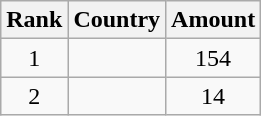<table class="wikitable" style="text-align: center;">
<tr>
<th>Rank</th>
<th>Country</th>
<th>Amount</th>
</tr>
<tr>
<td>1</td>
<td style="text-align: left;"></td>
<td>154</td>
</tr>
<tr>
<td>2</td>
<td style="text-align: left;"></td>
<td>14</td>
</tr>
</table>
